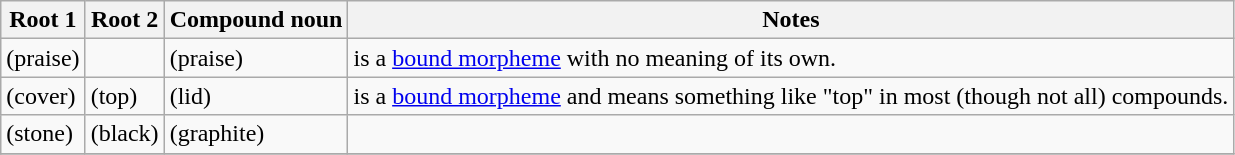<table class="wikitable">
<tr>
<th>Root 1</th>
<th>Root 2</th>
<th>Compound noun</th>
<th>Notes</th>
</tr>
<tr ---->
<td>  (praise)</td>
<td> </td>
<td>  (praise)</td>
<td>  is a <a href='#'>bound morpheme</a> with no meaning of its own.</td>
</tr>
<tr ---->
<td>  (cover)</td>
<td>  (top)</td>
<td>  (lid)</td>
<td>  is a <a href='#'>bound morpheme</a> and means something like "top" in most (though not all) compounds.</td>
</tr>
<tr ---->
<td>  (stone)</td>
<td>  (black)</td>
<td>  (graphite)</td>
<td></td>
</tr>
<tr ---->
</tr>
</table>
